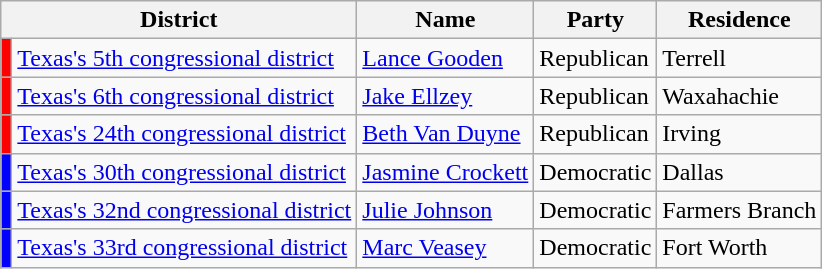<table class="wikitable">
<tr>
<th colspan="2">District</th>
<th>Name</th>
<th>Party</th>
<th>Residence</th>
</tr>
<tr>
<td bgcolor=red></td>
<td><a href='#'>Texas's 5th congressional district</a></td>
<td><a href='#'>Lance Gooden</a></td>
<td>Republican</td>
<td>Terrell</td>
</tr>
<tr>
<td bgcolor=red></td>
<td><a href='#'>Texas's 6th congressional district</a></td>
<td><a href='#'>Jake Ellzey</a></td>
<td>Republican</td>
<td>Waxahachie</td>
</tr>
<tr>
<td bgcolor=red></td>
<td><a href='#'>Texas's 24th congressional district</a></td>
<td><a href='#'>Beth Van Duyne</a></td>
<td>Republican</td>
<td>Irving</td>
</tr>
<tr>
<td bgcolor=blue></td>
<td><a href='#'>Texas's 30th congressional district</a></td>
<td><a href='#'>Jasmine Crockett</a></td>
<td>Democratic</td>
<td>Dallas</td>
</tr>
<tr>
<td bgcolor=blue></td>
<td><a href='#'>Texas's 32nd congressional district</a></td>
<td><a href='#'>Julie Johnson</a></td>
<td>Democratic</td>
<td>Farmers Branch</td>
</tr>
<tr>
<td bgcolor=blue></td>
<td><a href='#'>Texas's 33rd congressional district</a></td>
<td><a href='#'>Marc Veasey</a></td>
<td>Democratic</td>
<td>Fort Worth</td>
</tr>
</table>
